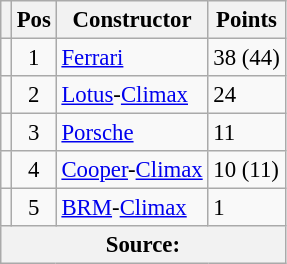<table class="wikitable" style="font-size: 95%;">
<tr>
<th></th>
<th>Pos</th>
<th>Constructor</th>
<th>Points</th>
</tr>
<tr>
<td align="left"></td>
<td align="center">1</td>
<td> <a href='#'>Ferrari</a></td>
<td align="left">38 (44)</td>
</tr>
<tr>
<td align="left"></td>
<td align="center">2</td>
<td> <a href='#'>Lotus</a>-<a href='#'>Climax</a></td>
<td align="left">24</td>
</tr>
<tr>
<td align="left"></td>
<td align="center">3</td>
<td> <a href='#'>Porsche</a></td>
<td align="left">11</td>
</tr>
<tr>
<td align="left"></td>
<td align="center">4</td>
<td> <a href='#'>Cooper</a>-<a href='#'>Climax</a></td>
<td align="left">10 (11)</td>
</tr>
<tr>
<td align="left"></td>
<td align="center">5</td>
<td> <a href='#'>BRM</a>-<a href='#'>Climax</a></td>
<td align="left">1</td>
</tr>
<tr>
<th colspan=4>Source: </th>
</tr>
</table>
